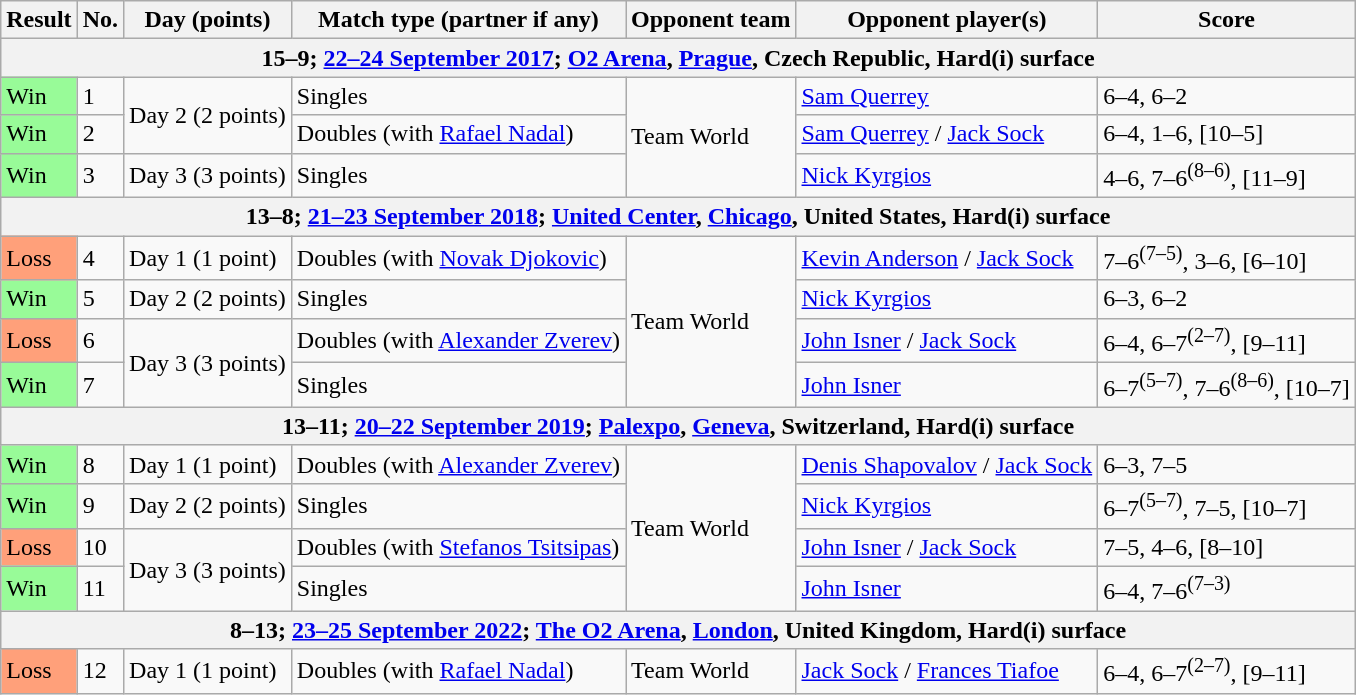<table class="wikitable nowrap">
<tr>
<th scope="col">Result</th>
<th scope="col">No.</th>
<th scope="col">Day (points)</th>
<th scope="col">Match type (partner if any)</th>
<th scope="col">Opponent team</th>
<th scope="col">Opponent player(s)</th>
<th scope="col">Score</th>
</tr>
<tr>
<th colspan=7>15–9; <a href='#'>22–24 September 2017</a>; <a href='#'>O2 Arena</a>, <a href='#'>Prague</a>, Czech Republic, Hard(i) surface</th>
</tr>
<tr>
<td bgcolor=98FB98>Win</td>
<td>1</td>
<td rowspan=2>Day 2 (2 points)</td>
<td>Singles</td>
<td rowspan=3> Team World</td>
<td> <a href='#'>Sam Querrey</a></td>
<td>6–4, 6–2</td>
</tr>
<tr>
<td bgcolor=98FB98>Win</td>
<td>2</td>
<td>Doubles (with  <a href='#'>Rafael Nadal</a>)</td>
<td> <a href='#'>Sam Querrey</a> /  <a href='#'>Jack Sock</a></td>
<td>6–4, 1–6, [10–5]</td>
</tr>
<tr>
<td bgcolor=98FB98>Win</td>
<td>3</td>
<td>Day 3 (3 points)</td>
<td>Singles</td>
<td> <a href='#'>Nick Kyrgios</a></td>
<td>4–6, 7–6<sup>(8–6)</sup>, [11–9]</td>
</tr>
<tr>
<th colspan=7>13–8; <a href='#'>21–23 September 2018</a>; <a href='#'>United Center</a>, <a href='#'>Chicago</a>, United States, Hard(i) surface</th>
</tr>
<tr>
<td bgcolor=FFA07A>Loss</td>
<td>4</td>
<td>Day 1 (1 point)</td>
<td>Doubles (with  <a href='#'>Novak Djokovic</a>)</td>
<td rowspan=4> Team World</td>
<td> <a href='#'>Kevin Anderson</a> /  <a href='#'>Jack Sock</a></td>
<td>7–6<sup>(7–5)</sup>, 3–6, [6–10]</td>
</tr>
<tr>
<td bgcolor=98FB98>Win</td>
<td>5</td>
<td>Day 2 (2 points)</td>
<td>Singles</td>
<td> <a href='#'>Nick Kyrgios</a></td>
<td>6–3, 6–2</td>
</tr>
<tr>
<td bgcolor=FFA07A>Loss</td>
<td>6</td>
<td rowspan=2>Day 3 (3 points)</td>
<td>Doubles (with  <a href='#'>Alexander Zverev</a>)</td>
<td> <a href='#'>John Isner</a> /  <a href='#'>Jack Sock</a></td>
<td>6–4, 6–7<sup>(2–7)</sup>, [9–11]</td>
</tr>
<tr>
<td bgcolor=98FB98>Win</td>
<td>7</td>
<td>Singles</td>
<td> <a href='#'>John Isner</a></td>
<td>6–7<sup>(5–7)</sup>, 7–6<sup>(8–6)</sup>, [10–7]</td>
</tr>
<tr>
<th colspan=7>13–11; <a href='#'>20–22 September 2019</a>; <a href='#'>Palexpo</a>, <a href='#'>Geneva</a>, Switzerland, Hard(i) surface</th>
</tr>
<tr>
<td bgcolor=98FB98>Win</td>
<td>8</td>
<td>Day 1 (1 point)</td>
<td>Doubles (with  <a href='#'>Alexander Zverev</a>)</td>
<td rowspan=4> Team World</td>
<td> <a href='#'>Denis Shapovalov</a> /  <a href='#'>Jack Sock</a></td>
<td>6–3, 7–5</td>
</tr>
<tr>
<td bgcolor=98FB98>Win</td>
<td>9</td>
<td>Day 2 (2 points)</td>
<td>Singles</td>
<td> <a href='#'>Nick Kyrgios</a></td>
<td>6–7<sup>(5–7)</sup>, 7–5, [10–7]</td>
</tr>
<tr>
<td bgcolor=FFA07A>Loss</td>
<td>10</td>
<td rowspan=2>Day 3 (3 points)</td>
<td>Doubles (with  <a href='#'>Stefanos Tsitsipas</a>)</td>
<td> <a href='#'>John Isner</a> /  <a href='#'>Jack Sock</a></td>
<td>7–5, 4–6, [8–10]</td>
</tr>
<tr>
<td bgcolor=98FB98>Win</td>
<td>11</td>
<td>Singles</td>
<td> <a href='#'>John Isner</a></td>
<td>6–4, 7–6<sup>(7–3)</sup></td>
</tr>
<tr>
<th colspan=7>8–13; <a href='#'>23–25 September 2022</a>; <a href='#'>The O2 Arena</a>, <a href='#'>London</a>, United Kingdom, Hard(i) surface</th>
</tr>
<tr>
<td bgcolor=FFA07A>Loss</td>
<td>12</td>
<td>Day 1 (1 point)</td>
<td>Doubles (with  <a href='#'>Rafael Nadal</a>)</td>
<td> Team World</td>
<td> <a href='#'>Jack Sock</a> /  <a href='#'>Frances Tiafoe</a></td>
<td>6–4, 6–7<sup>(2–7)</sup>, [9–11]</td>
</tr>
</table>
